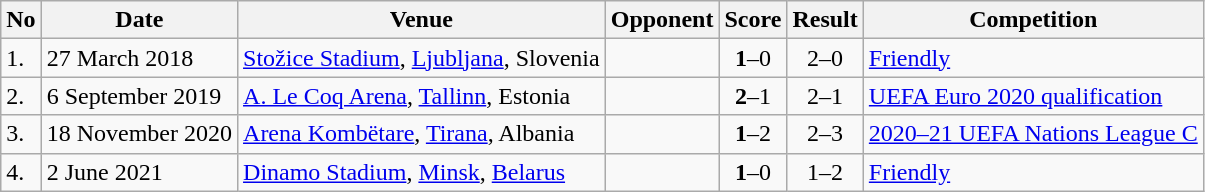<table class="wikitable" style="font-size:100%;">
<tr>
<th>No</th>
<th>Date</th>
<th>Venue</th>
<th>Opponent</th>
<th>Score</th>
<th>Result</th>
<th>Competition</th>
</tr>
<tr>
<td>1.</td>
<td>27 March 2018</td>
<td><a href='#'>Stožice Stadium</a>, <a href='#'>Ljubljana</a>, Slovenia</td>
<td></td>
<td align=center><strong>1</strong>–0</td>
<td align=center>2–0</td>
<td><a href='#'>Friendly</a></td>
</tr>
<tr>
<td>2.</td>
<td>6 September 2019</td>
<td><a href='#'>A. Le Coq Arena</a>, <a href='#'>Tallinn</a>, Estonia</td>
<td></td>
<td align=center><strong>2</strong>–1</td>
<td align=center>2–1</td>
<td><a href='#'>UEFA Euro 2020 qualification</a></td>
</tr>
<tr>
<td>3.</td>
<td>18 November 2020</td>
<td><a href='#'>Arena Kombëtare</a>, <a href='#'>Tirana</a>, Albania</td>
<td></td>
<td align=center><strong>1</strong>–2</td>
<td align=center>2–3</td>
<td><a href='#'>2020–21 UEFA Nations League C</a></td>
</tr>
<tr>
<td>4.</td>
<td>2 June 2021</td>
<td><a href='#'>Dinamo Stadium</a>, <a href='#'>Minsk</a>, <a href='#'>Belarus</a></td>
<td></td>
<td align=center><strong>1</strong>–0</td>
<td align=center>1–2</td>
<td><a href='#'>Friendly</a></td>
</tr>
</table>
